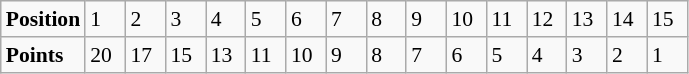<table class="wikitable" style="font-size: 90%;">
<tr>
<td><strong>Position</strong></td>
<td width=20>1</td>
<td width=20>2</td>
<td width=20>3</td>
<td width=20>4</td>
<td width=20>5</td>
<td width=20>6</td>
<td width=20>7</td>
<td width=20>8</td>
<td width=20>9</td>
<td width=20>10</td>
<td width=20>11</td>
<td width=20>12</td>
<td width=20>13</td>
<td width=20>14</td>
<td width=20>15</td>
</tr>
<tr>
<td><strong>Points</strong></td>
<td>20</td>
<td>17</td>
<td>15</td>
<td>13</td>
<td>11</td>
<td>10</td>
<td>9</td>
<td>8</td>
<td>7</td>
<td>6</td>
<td>5</td>
<td>4</td>
<td>3</td>
<td>2</td>
<td>1</td>
</tr>
</table>
